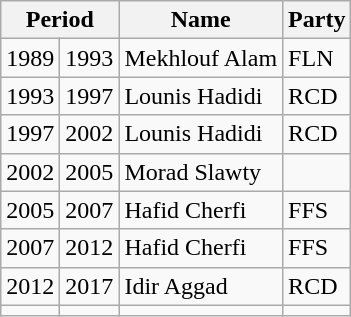<table class="wikitable">
<tr>
<th colspan="2">Period</th>
<th>Name</th>
<th>Party</th>
</tr>
<tr>
<td>1989</td>
<td>1993</td>
<td>Mekhlouf Alam</td>
<td>FLN</td>
</tr>
<tr>
<td>1993</td>
<td>1997</td>
<td>Lounis Hadidi</td>
<td>RCD</td>
</tr>
<tr>
<td>1997</td>
<td>2002</td>
<td>Lounis Hadidi</td>
<td>RCD</td>
</tr>
<tr>
<td>2002</td>
<td>2005</td>
<td>Morad Slawty</td>
<td></td>
</tr>
<tr>
<td>2005</td>
<td>2007</td>
<td>Hafid Cherfi</td>
<td>FFS</td>
</tr>
<tr>
<td>2007</td>
<td>2012</td>
<td>Hafid Cherfi</td>
<td>FFS</td>
</tr>
<tr>
<td>2012</td>
<td>2017</td>
<td>Idir Aggad</td>
<td>RCD</td>
</tr>
<tr>
<td></td>
<td></td>
<td></td>
<td></td>
</tr>
</table>
